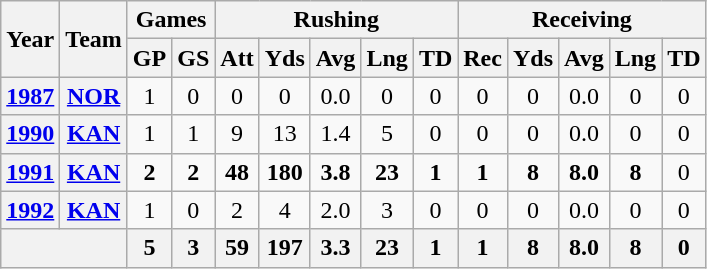<table class="wikitable" style="text-align:center;">
<tr>
<th rowspan="2">Year</th>
<th rowspan="2">Team</th>
<th colspan="2">Games</th>
<th colspan="5">Rushing</th>
<th colspan="5">Receiving</th>
</tr>
<tr>
<th>GP</th>
<th>GS</th>
<th>Att</th>
<th>Yds</th>
<th>Avg</th>
<th>Lng</th>
<th>TD</th>
<th>Rec</th>
<th>Yds</th>
<th>Avg</th>
<th>Lng</th>
<th>TD</th>
</tr>
<tr>
<th><a href='#'>1987</a></th>
<th><a href='#'>NOR</a></th>
<td>1</td>
<td>0</td>
<td>0</td>
<td>0</td>
<td>0.0</td>
<td>0</td>
<td>0</td>
<td>0</td>
<td>0</td>
<td>0.0</td>
<td>0</td>
<td>0</td>
</tr>
<tr>
<th><a href='#'>1990</a></th>
<th><a href='#'>KAN</a></th>
<td>1</td>
<td>1</td>
<td>9</td>
<td>13</td>
<td>1.4</td>
<td>5</td>
<td>0</td>
<td>0</td>
<td>0</td>
<td>0.0</td>
<td>0</td>
<td>0</td>
</tr>
<tr>
<th><a href='#'>1991</a></th>
<th><a href='#'>KAN</a></th>
<td><strong>2</strong></td>
<td><strong>2</strong></td>
<td><strong>48</strong></td>
<td><strong>180</strong></td>
<td><strong>3.8</strong></td>
<td><strong>23</strong></td>
<td><strong>1</strong></td>
<td><strong>1</strong></td>
<td><strong>8</strong></td>
<td><strong>8.0</strong></td>
<td><strong>8</strong></td>
<td>0</td>
</tr>
<tr>
<th><a href='#'>1992</a></th>
<th><a href='#'>KAN</a></th>
<td>1</td>
<td>0</td>
<td>2</td>
<td>4</td>
<td>2.0</td>
<td>3</td>
<td>0</td>
<td>0</td>
<td>0</td>
<td>0.0</td>
<td>0</td>
<td>0</td>
</tr>
<tr>
<th colspan="2"></th>
<th>5</th>
<th>3</th>
<th>59</th>
<th>197</th>
<th>3.3</th>
<th>23</th>
<th>1</th>
<th>1</th>
<th>8</th>
<th>8.0</th>
<th>8</th>
<th>0</th>
</tr>
</table>
